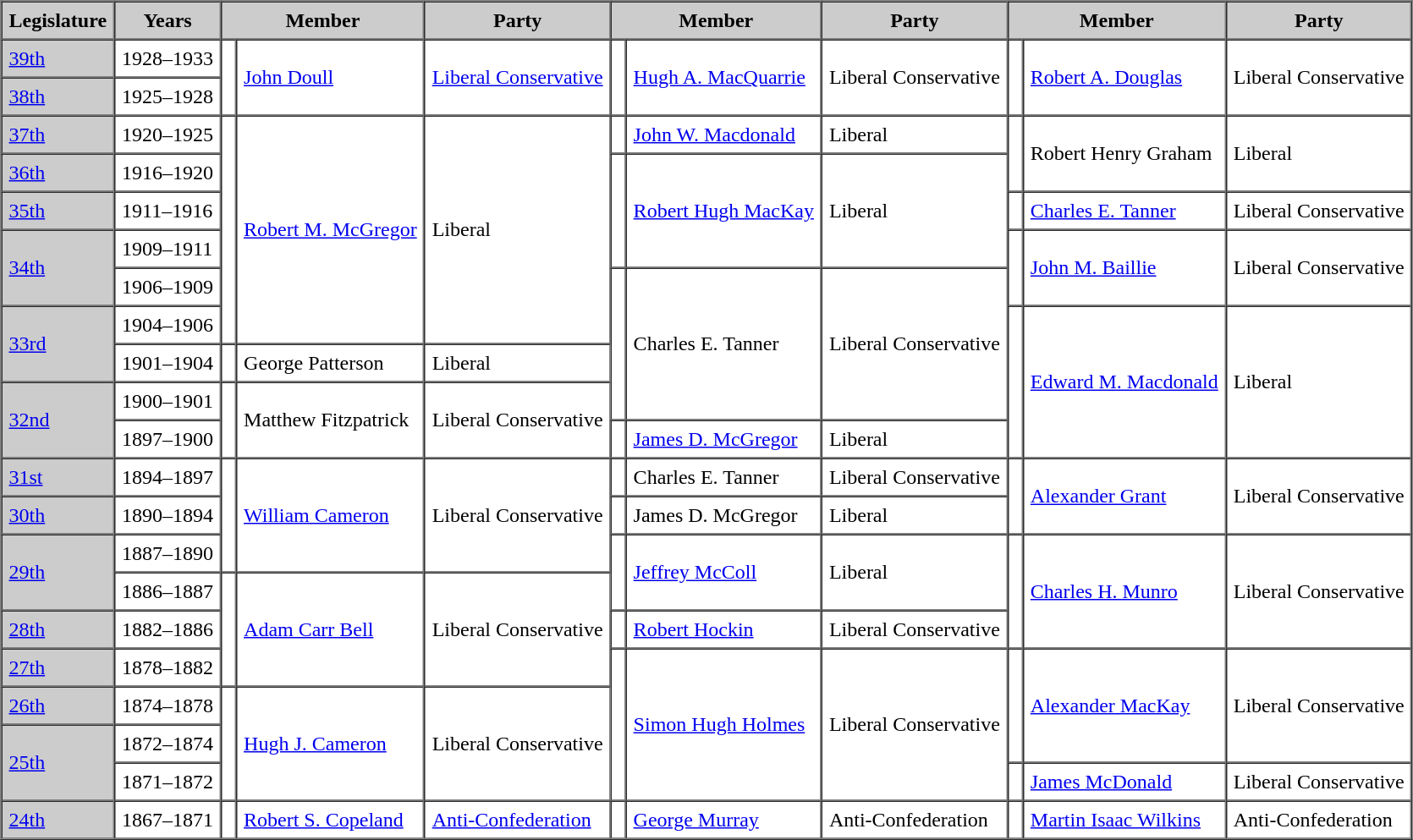<table border=1 cellpadding=5 cellspacing=0>
<tr bgcolor="CCCCCC">
<th>Legislature</th>
<th>Years</th>
<th colspan="2">Member</th>
<th>Party</th>
<th colspan="2">Member</th>
<th>Party</th>
<th colspan="2">Member</th>
<th>Party</th>
</tr>
<tr>
<td bgcolor="CCCCCC"><a href='#'>39th</a></td>
<td>1928–1933</td>
<td rowspan="2" ></td>
<td rowspan="2"><a href='#'>John Doull</a></td>
<td rowspan="2"><a href='#'>Liberal Conservative</a></td>
<td rowspan="2" ></td>
<td rowspan="2"><a href='#'>Hugh A. MacQuarrie</a></td>
<td rowspan="2">Liberal Conservative</td>
<td rowspan="2" ></td>
<td rowspan="2"><a href='#'>Robert A. Douglas</a></td>
<td rowspan="2">Liberal Conservative</td>
</tr>
<tr>
<td bgcolor="CCCCCC"><a href='#'>38th</a></td>
<td>1925–1928</td>
</tr>
<tr>
<td bgcolor="CCCCCC"><a href='#'>37th</a></td>
<td>1920–1925</td>
<td rowspan="6" ></td>
<td rowspan="6"><a href='#'>Robert M. McGregor</a></td>
<td rowspan="6">Liberal</td>
<td></td>
<td><a href='#'>John W. Macdonald</a></td>
<td>Liberal</td>
<td rowspan="2" ></td>
<td rowspan="2">Robert Henry Graham</td>
<td rowspan="2">Liberal</td>
</tr>
<tr>
<td bgcolor="CCCCCC"><a href='#'>36th</a></td>
<td>1916–1920</td>
<td rowspan="3" ></td>
<td rowspan="3"><a href='#'>Robert Hugh MacKay</a></td>
<td rowspan="3">Liberal</td>
</tr>
<tr>
<td bgcolor="CCCCCC"><a href='#'>35th</a></td>
<td>1911–1916</td>
<td></td>
<td><a href='#'>Charles E. Tanner</a></td>
<td>Liberal Conservative</td>
</tr>
<tr>
<td rowspan="2" bgcolor="CCCCCC"><a href='#'>34th</a></td>
<td>1909–1911</td>
<td rowspan="2" ></td>
<td rowspan="2"><a href='#'>John M. Baillie</a></td>
<td rowspan="2">Liberal Conservative</td>
</tr>
<tr>
<td>1906–1909</td>
<td rowspan="4" ></td>
<td rowspan="4">Charles E. Tanner</td>
<td rowspan="4">Liberal Conservative</td>
</tr>
<tr>
<td rowspan="2" bgcolor="CCCCCC"><a href='#'>33rd</a></td>
<td>1904–1906</td>
<td rowspan="4" ></td>
<td rowspan="4"><a href='#'>Edward M. Macdonald</a></td>
<td rowspan="4">Liberal</td>
</tr>
<tr>
<td>1901–1904</td>
<td></td>
<td>George Patterson</td>
<td>Liberal</td>
</tr>
<tr>
<td rowspan="2" bgcolor="CCCCCC"><a href='#'>32nd</a></td>
<td>1900–1901</td>
<td rowspan="2" ></td>
<td rowspan="2">Matthew Fitzpatrick</td>
<td rowspan="2">Liberal Conservative</td>
</tr>
<tr>
<td>1897–1900</td>
<td></td>
<td><a href='#'>James D. McGregor</a></td>
<td>Liberal</td>
</tr>
<tr>
<td bgcolor="CCCCCC"><a href='#'>31st</a></td>
<td>1894–1897</td>
<td rowspan="3" ></td>
<td rowspan="3"><a href='#'>William Cameron</a></td>
<td rowspan="3">Liberal Conservative</td>
<td></td>
<td>Charles E. Tanner</td>
<td>Liberal Conservative</td>
<td rowspan="2" ></td>
<td rowspan="2"><a href='#'>Alexander Grant</a></td>
<td rowspan="2">Liberal Conservative</td>
</tr>
<tr>
<td bgcolor="CCCCCC"><a href='#'>30th</a></td>
<td>1890–1894</td>
<td></td>
<td>James D. McGregor</td>
<td>Liberal</td>
</tr>
<tr>
<td rowspan="2" bgcolor="CCCCCC"><a href='#'>29th</a></td>
<td>1887–1890</td>
<td rowspan="2" ></td>
<td rowspan="2"><a href='#'>Jeffrey McColl</a></td>
<td rowspan="2">Liberal</td>
<td rowspan="3" ></td>
<td rowspan="3"><a href='#'>Charles H. Munro</a></td>
<td rowspan="3">Liberal Conservative</td>
</tr>
<tr>
<td>1886–1887</td>
<td rowspan="3" ></td>
<td rowspan="3"><a href='#'>Adam Carr Bell</a></td>
<td rowspan="3">Liberal Conservative</td>
</tr>
<tr>
<td bgcolor="CCCCCC"><a href='#'>28th</a></td>
<td>1882–1886</td>
<td></td>
<td><a href='#'>Robert Hockin</a></td>
<td>Liberal Conservative</td>
</tr>
<tr>
<td bgcolor="CCCCCC"><a href='#'>27th</a></td>
<td>1878–1882</td>
<td rowspan="4" ></td>
<td rowspan="4"><a href='#'>Simon Hugh Holmes</a></td>
<td rowspan="4">Liberal Conservative</td>
<td rowspan="3" ></td>
<td rowspan="3"><a href='#'>Alexander MacKay</a></td>
<td rowspan="3">Liberal Conservative</td>
</tr>
<tr>
<td bgcolor="CCCCCC"><a href='#'>26th</a></td>
<td>1874–1878</td>
<td rowspan="3" ></td>
<td rowspan="3"><a href='#'>Hugh J. Cameron</a></td>
<td rowspan="3">Liberal Conservative</td>
</tr>
<tr>
<td rowspan="2" bgcolor="CCCCCC"><a href='#'>25th</a></td>
<td>1872–1874</td>
</tr>
<tr>
<td>1871–1872</td>
<td></td>
<td><a href='#'>James McDonald</a></td>
<td>Liberal Conservative</td>
</tr>
<tr>
<td bgcolor="CCCCCC"><a href='#'>24th</a></td>
<td>1867–1871</td>
<td></td>
<td><a href='#'>Robert S. Copeland</a></td>
<td><a href='#'>Anti-Confederation</a></td>
<td></td>
<td><a href='#'>George Murray</a></td>
<td>Anti-Confederation</td>
<td></td>
<td><a href='#'>Martin Isaac Wilkins</a></td>
<td>Anti-Confederation</td>
</tr>
</table>
